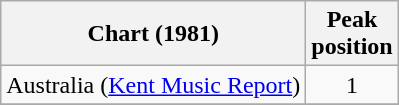<table class="wikitable sortable">
<tr>
<th>Chart (1981)</th>
<th>Peak<br>position</th>
</tr>
<tr>
<td>Australia (<a href='#'>Kent Music Report</a>)</td>
<td align="center">1</td>
</tr>
<tr>
</tr>
<tr>
</tr>
<tr>
</tr>
<tr>
</tr>
<tr>
</tr>
<tr>
</tr>
<tr>
</tr>
<tr>
</tr>
<tr>
</tr>
<tr>
</tr>
<tr>
</tr>
<tr>
</tr>
<tr>
</tr>
</table>
